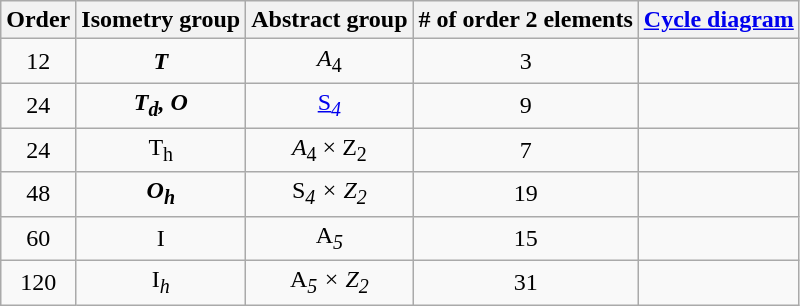<table class=wikitable>
<tr>
<th>Order</th>
<th>Isometry group</th>
<th>Abstract group</th>
<th># of order 2 elements</th>
<th><a href='#'>Cycle diagram</a></th>
</tr>
<tr align=center>
<td>12</td>
<td><strong><em>T</em></strong></td>
<td><em>A</em><sub>4</sub></td>
<td>3</td>
<td></td>
</tr>
<tr align=center>
<td>24</td>
<td><strong><em>T<em><sub>d</sub><strong>, </em></strong>O<strong><em></td>
<td><a href='#'></em>S<em><sub>4</sub></a></td>
<td>9</td>
<td></td>
</tr>
<tr align=center>
<td>24</td>
<td></em></strong>T</em><sub>h</sub></strong></td>
<td><em>A</em><sub>4</sub> × Z<sub>2</sub></td>
<td>7</td>
<td></td>
</tr>
<tr align=center>
<td>48</td>
<td><strong><em>O<em><sub>h</sub><strong></td>
<td></em>S<em><sub>4</sub> × Z<sub>2</sub></td>
<td>19</td>
<td></td>
</tr>
<tr align=center>
<td>60</td>
<td></em>I<em></td>
<td></em>A<em><sub>5</sub></td>
<td>15</td>
<td></td>
</tr>
<tr align=center>
<td>120</td>
<td></em>I<em><sub>h</sub></td>
<td></em>A<em><sub>5</sub> × Z<sub>2</sub></td>
<td>31</td>
<td></td>
</tr>
</table>
